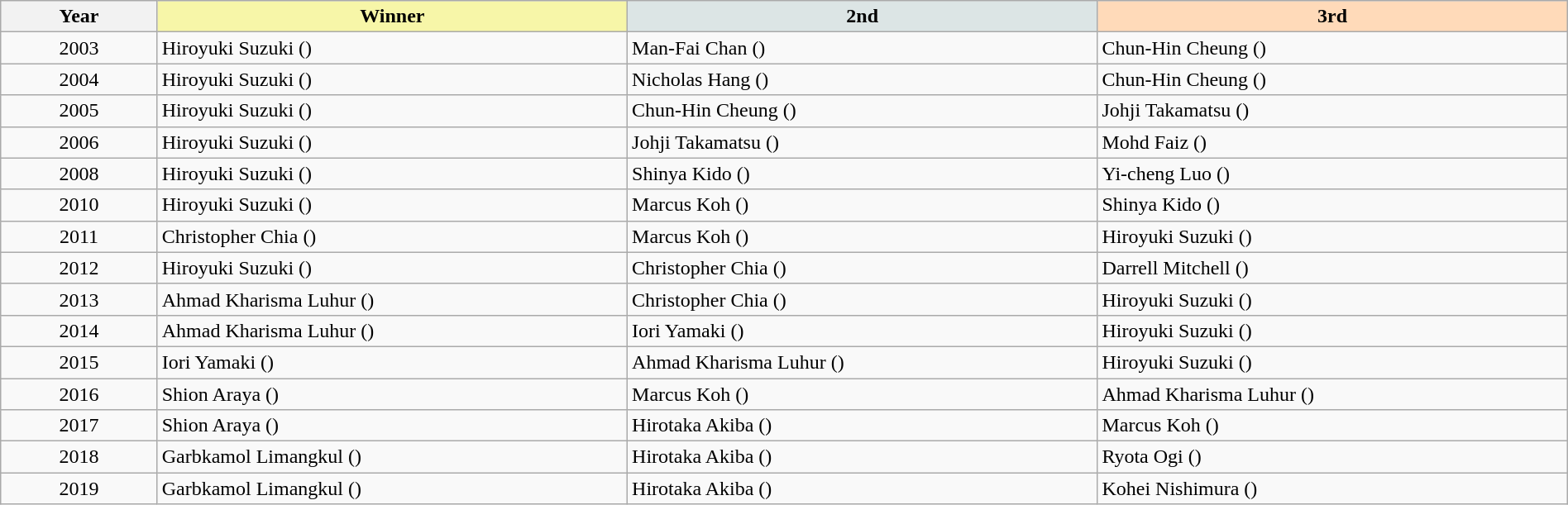<table class="wikitable" width=100%>
<tr>
<th width=10%>Year</th>
<th style="background-color: #F7F6A8;" width=30%>Winner</th>
<th style="background-color: #DCE5E5;" width=30%>2nd</th>
<th style="background-color: #FFDAB9;" width=30%>3rd</th>
</tr>
<tr>
<td align=center>2003</td>
<td>Hiroyuki Suzuki ()</td>
<td>Man-Fai Chan  ()</td>
<td>Chun-Hin Cheung ()</td>
</tr>
<tr>
<td align=center>2004</td>
<td>Hiroyuki Suzuki ()</td>
<td>Nicholas Hang  ()</td>
<td>Chun-Hin Cheung ()</td>
</tr>
<tr>
<td align=center>2005</td>
<td>Hiroyuki Suzuki ()</td>
<td>Chun-Hin Cheung ()</td>
<td>Johji Takamatsu ()</td>
</tr>
<tr>
<td align=center>2006</td>
<td>Hiroyuki Suzuki ()</td>
<td>Johji Takamatsu ()</td>
<td>Mohd Faiz ()</td>
</tr>
<tr>
<td align=center>2008</td>
<td>Hiroyuki Suzuki ()</td>
<td>Shinya Kido ()</td>
<td>Yi-cheng Luo ()</td>
</tr>
<tr>
<td align=center>2010</td>
<td>Hiroyuki Suzuki ()</td>
<td>Marcus Koh ()</td>
<td>Shinya Kido ()</td>
</tr>
<tr>
<td align=center>2011</td>
<td>Christopher Chia ()</td>
<td>Marcus Koh ()</td>
<td>Hiroyuki Suzuki ()</td>
</tr>
<tr>
<td align=center>2012</td>
<td>Hiroyuki Suzuki ()</td>
<td>Christopher Chia ()</td>
<td>Darrell Mitchell ()</td>
</tr>
<tr>
<td align=center>2013</td>
<td>Ahmad Kharisma Luhur ()</td>
<td>Christopher Chia ()</td>
<td>Hiroyuki Suzuki ()</td>
</tr>
<tr>
<td align=center>2014</td>
<td>Ahmad Kharisma Luhur ()</td>
<td>Iori Yamaki ()</td>
<td>Hiroyuki Suzuki ()</td>
</tr>
<tr>
<td align=center>2015</td>
<td>Iori Yamaki ()</td>
<td>Ahmad Kharisma Luhur ()</td>
<td>Hiroyuki Suzuki ()</td>
</tr>
<tr>
<td align=center>2016</td>
<td>Shion Araya ()</td>
<td>Marcus Koh ()</td>
<td>Ahmad Kharisma Luhur ()</td>
</tr>
<tr>
<td align=center>2017</td>
<td>Shion Araya ()</td>
<td>Hirotaka Akiba ()</td>
<td>Marcus Koh ()</td>
</tr>
<tr>
<td align=center>2018</td>
<td>Garbkamol Limangkul ()</td>
<td>Hirotaka Akiba ()</td>
<td>Ryota Ogi ()</td>
</tr>
<tr>
<td align=center>2019</td>
<td>Garbkamol Limangkul ()</td>
<td>Hirotaka Akiba ()</td>
<td>Kohei Nishimura ()</td>
</tr>
</table>
